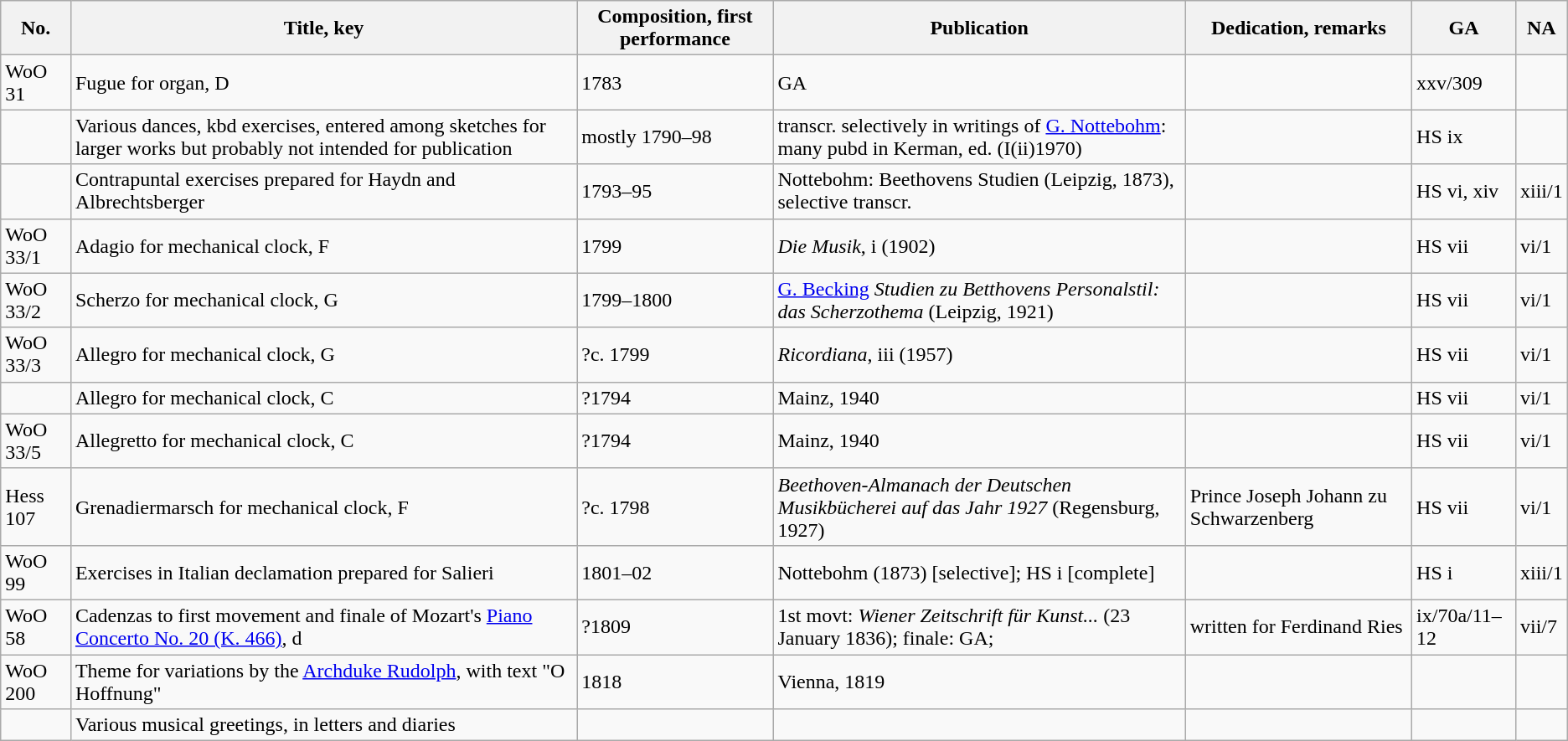<table class="wikitable sortable">
<tr>
<th>No.</th>
<th>Title, key</th>
<th>Composition, first performance</th>
<th>Publication</th>
<th>Dedication, remarks</th>
<th class="unsortable">GA</th>
<th class="unsortable">NA</th>
</tr>
<tr>
<td>WoO 31</td>
<td>Fugue for organ, D</td>
<td data-sort-value="1783">1783</td>
<td data-sort-value="1862">GA</td>
<td></td>
<td>xxv/309</td>
<td></td>
</tr>
<tr>
<td></td>
<td>Various dances, kbd exercises, entered among sketches for larger works but probably not intended for publication</td>
<td data-sort-value="1790">mostly 1790–98</td>
<td data-sort-value="1970">transcr. selectively in writings of <a href='#'>G. Nottebohm</a>: many pubd in Kerman, ed. (I(ii)1970)</td>
<td></td>
<td>HS ix</td>
<td></td>
</tr>
<tr>
<td></td>
<td>Contrapuntal exercises prepared for Haydn and Albrechtsberger</td>
<td data-sort-value="1793">1793–95</td>
<td data-sort-value="1873">Nottebohm: Beethovens Studien (Leipzig, 1873), selective transcr.</td>
<td></td>
<td>HS vi, xiv</td>
<td>xiii/1</td>
</tr>
<tr>
<td>WoO 33/1</td>
<td>Adagio for mechanical clock, F</td>
<td data-sort-value="1799">1799</td>
<td data-sort-value="1902"><em>Die Musik</em>, i (1902)</td>
<td></td>
<td>HS vii</td>
<td>vi/1</td>
</tr>
<tr>
<td>WoO 33/2</td>
<td>Scherzo for mechanical clock, G</td>
<td data-sort-value="1799">1799–1800</td>
<td data-sort-value="1921"><a href='#'>G. Becking</a> <em>Studien zu Betthovens Personalstil: das Scherzothema</em> (Leipzig, 1921)</td>
<td></td>
<td>HS vii</td>
<td>vi/1</td>
</tr>
<tr>
<td>WoO 33/3</td>
<td>Allegro for mechanical clock, G</td>
<td data-sort-value="1799">?c. 1799</td>
<td data-sort-value="1957"><em>Ricordiana</em>, iii (1957)</td>
<td></td>
<td>HS vii</td>
<td>vi/1</td>
</tr>
<tr>
<td></td>
<td>Allegro for mechanical clock, C</td>
<td data-sort-value="1794">?1794</td>
<td data-sort-value="1940">Mainz, 1940</td>
<td></td>
<td>HS vii</td>
<td>vi/1</td>
</tr>
<tr>
<td>WoO 33/5</td>
<td>Allegretto for mechanical clock, C</td>
<td data-sort-value="1794">?1794</td>
<td data-sort-value="1940">Mainz, 1940</td>
<td></td>
<td>HS vii</td>
<td>vi/1</td>
</tr>
<tr>
<td>Hess 107</td>
<td>Grenadiermarsch for mechanical clock, F</td>
<td data-sort-value="1798">?c. 1798</td>
<td data-sort-value="1927"><em>Beethoven-Almanach der Deutschen Musikbücherei auf das Jahr 1927</em> (Regensburg, 1927)</td>
<td>Prince Joseph Johann zu Schwarzenberg</td>
<td>HS vii</td>
<td>vi/1</td>
</tr>
<tr>
<td>WoO 99</td>
<td>Exercises in Italian declamation prepared for Salieri</td>
<td data-sort-value="1801">1801–02</td>
<td data-sort-value="1873">Nottebohm (1873) [selective]; HS i [complete]</td>
<td></td>
<td>HS i</td>
<td>xiii/1</td>
</tr>
<tr>
<td>WoO 58</td>
<td>Cadenzas to first movement and finale of Mozart's <a href='#'>Piano Concerto No. 20 (K. 466)</a>, d</td>
<td data-sort-value="1809">?1809</td>
<td data-sort-value="1836">1st movt: <em>Wiener Zeitschrift für Kunst...</em> (23 January 1836); finale: GA;</td>
<td>written for Ferdinand Ries</td>
<td>ix/70a/11–12</td>
<td>vii/7</td>
</tr>
<tr>
<td>WoO 200</td>
<td>Theme for variations by the <a href='#'>Archduke Rudolph</a>, with text "O Hoffnung"</td>
<td data-sort-value="1818">1818</td>
<td data-sort-value="1819">Vienna, 1819</td>
<td></td>
<td></td>
<td></td>
</tr>
<tr>
<td></td>
<td>Various musical greetings, in letters and diaries</td>
<td></td>
<td></td>
<td></td>
<td></td>
<td></td>
</tr>
</table>
